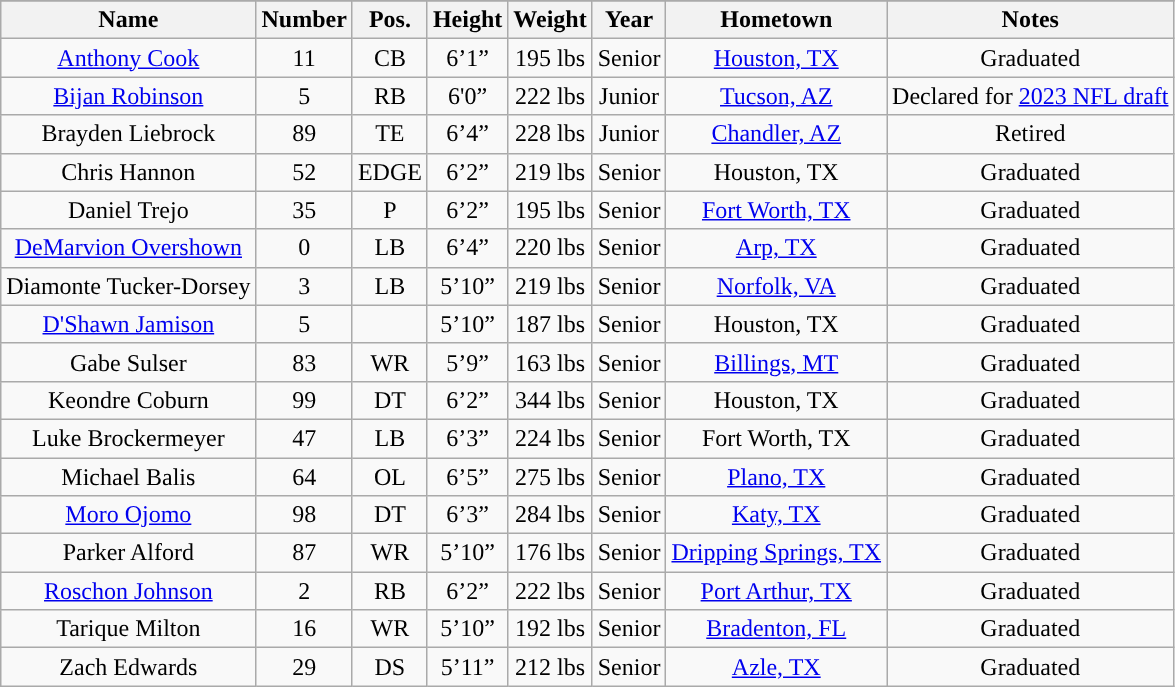<table class="wikitable sortable collapsible">
<tr>
</tr>
<tr>
<th style="text-align:center; ">Name</th>
<th style="text-align:center; ">Number</th>
<th style="text-align:center; ">Pos.</th>
<th style="text-align:center; ">Height</th>
<th style="text-align:center; ">Weight</th>
<th style="text-align:center; ">Year</th>
<th style="text-align:center; ">Hometown</th>
<th style="text-align:center; ">Notes</th>
</tr>
<tr align="center">
<td><a href='#'>Anthony Cook</a></td>
<td>11</td>
<td>CB</td>
<td>6’1”</td>
<td>195 lbs</td>
<td>Senior</td>
<td><a href='#'>Houston, TX</a></td>
<td>Graduated</td>
</tr>
<tr align="center">
<td><a href='#'>Bijan Robinson</a></td>
<td>5</td>
<td>RB</td>
<td>6'0”</td>
<td>222 lbs</td>
<td>Junior</td>
<td><a href='#'>Tucson, AZ</a></td>
<td>Declared for <a href='#'>2023 NFL draft</a></td>
</tr>
<tr align="center">
<td>Brayden Liebrock</td>
<td>89</td>
<td>TE</td>
<td>6’4”</td>
<td>228 lbs</td>
<td>Junior</td>
<td><a href='#'>Chandler, AZ</a></td>
<td>Retired</td>
</tr>
<tr align="center">
<td>Chris Hannon</td>
<td>52</td>
<td>EDGE</td>
<td>6’2”</td>
<td>219 lbs</td>
<td>Senior</td>
<td>Houston, TX</td>
<td>Graduated</td>
</tr>
<tr align="center">
<td>Daniel Trejo</td>
<td>35</td>
<td>P</td>
<td>6’2”</td>
<td>195 lbs</td>
<td>Senior</td>
<td><a href='#'>Fort Worth, TX</a></td>
<td>Graduated</td>
</tr>
<tr align="center">
<td><a href='#'>DeMarvion Overshown</a></td>
<td>0</td>
<td>LB</td>
<td>6’4”</td>
<td>220 lbs</td>
<td>Senior</td>
<td><a href='#'>Arp, TX</a></td>
<td>Graduated</td>
</tr>
<tr align="center">
<td>Diamonte Tucker-Dorsey</td>
<td>3</td>
<td>LB</td>
<td>5’10”</td>
<td>219 lbs</td>
<td>Senior</td>
<td><a href='#'>Norfolk, VA</a></td>
<td>Graduated</td>
</tr>
<tr align="center">
<td><a href='#'>D'Shawn Jamison</a></td>
<td>5</td>
<td></td>
<td>5’10”</td>
<td>187 lbs</td>
<td>Senior</td>
<td>Houston, TX</td>
<td>Graduated</td>
</tr>
<tr align="center">
<td>Gabe Sulser</td>
<td>83</td>
<td>WR</td>
<td>5’9”</td>
<td>163 lbs</td>
<td>Senior</td>
<td><a href='#'>Billings, MT</a></td>
<td>Graduated</td>
</tr>
<tr align="center">
<td>Keondre Coburn</td>
<td>99</td>
<td>DT</td>
<td>6’2”</td>
<td>344 lbs</td>
<td>Senior</td>
<td>Houston, TX</td>
<td>Graduated</td>
</tr>
<tr align="center">
<td>Luke Brockermeyer</td>
<td>47</td>
<td>LB</td>
<td>6’3”</td>
<td>224 lbs</td>
<td>Senior</td>
<td>Fort Worth, TX</td>
<td>Graduated</td>
</tr>
<tr align="center">
<td>Michael Balis</td>
<td>64</td>
<td>OL</td>
<td>6’5”</td>
<td>275 lbs</td>
<td>Senior</td>
<td><a href='#'>Plano, TX</a></td>
<td>Graduated</td>
</tr>
<tr align="center">
<td><a href='#'>Moro Ojomo</a></td>
<td>98</td>
<td>DT</td>
<td>6’3”</td>
<td>284 lbs</td>
<td>Senior</td>
<td><a href='#'>Katy, TX</a></td>
<td>Graduated</td>
</tr>
<tr align="center">
<td>Parker Alford</td>
<td>87</td>
<td>WR</td>
<td>5’10”</td>
<td>176 lbs</td>
<td>Senior</td>
<td><a href='#'>Dripping Springs, TX</a></td>
<td>Graduated</td>
</tr>
<tr align="center">
<td><a href='#'>Roschon Johnson</a></td>
<td>2</td>
<td>RB</td>
<td>6’2”</td>
<td>222 lbs</td>
<td>Senior</td>
<td><a href='#'>Port Arthur, TX</a></td>
<td>Graduated</td>
</tr>
<tr align="center">
<td>Tarique Milton</td>
<td>16</td>
<td>WR</td>
<td>5’10”</td>
<td>192 lbs</td>
<td>Senior</td>
<td><a href='#'>Bradenton, FL</a></td>
<td>Graduated</td>
</tr>
<tr align="center">
<td>Zach Edwards</td>
<td>29</td>
<td>DS</td>
<td>5’11”</td>
<td>212 lbs</td>
<td>Senior</td>
<td><a href='#'>Azle, TX</a></td>
<td>Graduated</td>
</tr>
</table>
